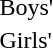<table>
<tr>
<td>Boys' <br></td>
<td></td>
<td></td>
<td></td>
</tr>
<tr>
<td>Girls' <br></td>
<td></td>
<td></td>
<td></td>
</tr>
</table>
